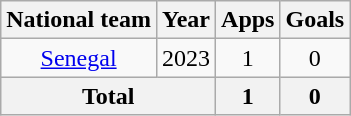<table class="wikitable" style="text-align:center">
<tr>
<th>National team</th>
<th>Year</th>
<th>Apps</th>
<th>Goals</th>
</tr>
<tr>
<td><a href='#'>Senegal</a></td>
<td>2023</td>
<td>1</td>
<td>0</td>
</tr>
<tr>
<th colspan="2">Total</th>
<th>1</th>
<th>0</th>
</tr>
</table>
